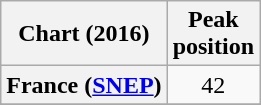<table class="wikitable sortable plainrowheaders" style="text-align:center">
<tr>
<th scope="col">Chart (2016)</th>
<th scope="col">Peak<br> position</th>
</tr>
<tr>
<th scope="row">France (<a href='#'>SNEP</a>)</th>
<td>42</td>
</tr>
<tr>
</tr>
<tr>
</tr>
<tr>
</tr>
</table>
